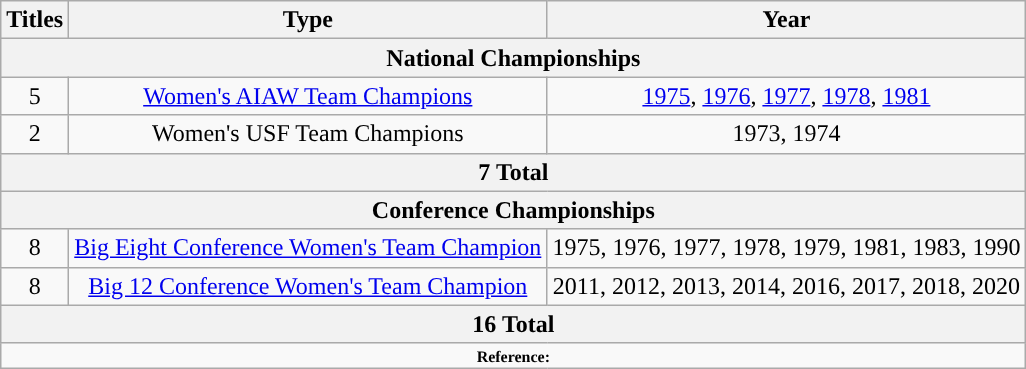<table class="wikitable" style="text-align:center">
<tr>
<th>Titles</th>
<th>Type</th>
<th>Year</th>
</tr>
<tr>
<th colspan=3>National Championships</th>
</tr>
<tr>
<td>5</td>
<td><a href='#'>Women's AIAW Team Champions</a></td>
<td><a href='#'>1975</a>, <a href='#'>1976</a>, <a href='#'>1977</a>, <a href='#'>1978</a>, <a href='#'>1981</a></td>
</tr>
<tr>
<td>2</td>
<td>Women's USF Team Champions</td>
<td>1973, 1974</td>
</tr>
<tr>
<th colspan=3>7 Total</th>
</tr>
<tr>
<th colspan=3>Conference Championships</th>
</tr>
<tr>
<td>8</td>
<td><a href='#'>Big Eight Conference Women's Team Champion</a></td>
<td>1975, 1976, 1977, 1978, 1979, 1981, 1983, 1990</td>
</tr>
<tr>
<td>8</td>
<td><a href='#'>Big 12 Conference Women's Team Champion</a></td>
<td>2011, 2012, 2013, 2014, 2016, 2017, 2018, 2020</td>
</tr>
<tr>
<th colspan=3>16 Total</th>
</tr>
<tr>
<td colspan="3"  style="font-size:8pt; text-align:center;"><strong>Reference:</strong></td>
</tr>
</table>
